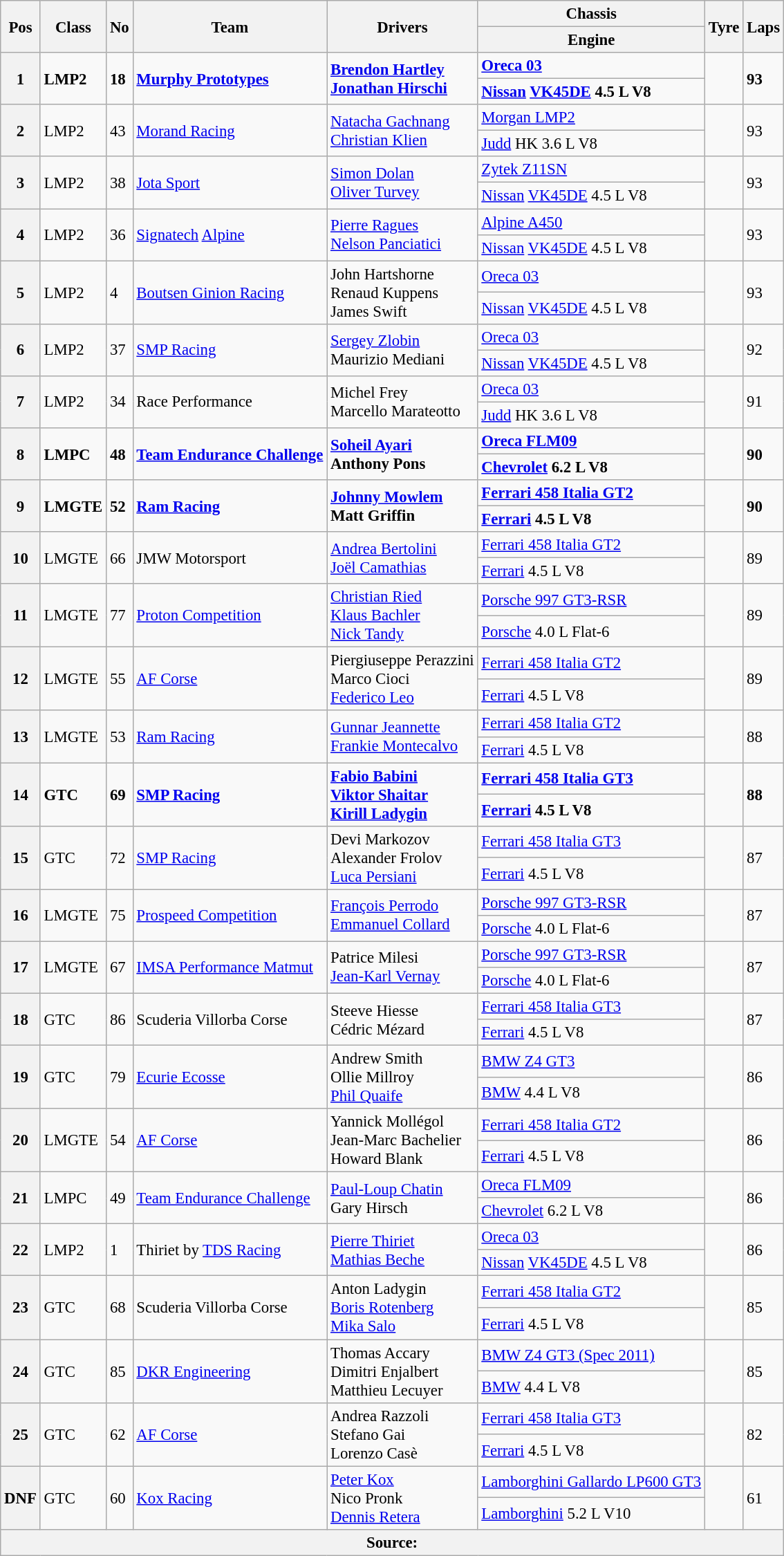<table class="wikitable" style="font-size: 95%;">
<tr>
<th rowspan=2>Pos</th>
<th rowspan=2>Class</th>
<th rowspan=2>No</th>
<th rowspan=2>Team</th>
<th rowspan=2>Drivers</th>
<th>Chassis</th>
<th rowspan=2>Tyre</th>
<th rowspan=2>Laps</th>
</tr>
<tr>
<th>Engine</th>
</tr>
<tr>
<th rowspan=2>1</th>
<td rowspan=2><strong>LMP2</strong></td>
<td rowspan=2><strong>18</strong></td>
<td rowspan=2><strong> <a href='#'>Murphy Prototypes</a></strong></td>
<td rowspan=2><strong> <a href='#'>Brendon Hartley</a><br> <a href='#'>Jonathan Hirschi</a></strong></td>
<td><strong><a href='#'>Oreca 03</a></strong></td>
<td rowspan=2></td>
<td rowspan=2><strong>93</strong></td>
</tr>
<tr>
<td><strong><a href='#'>Nissan</a> <a href='#'>VK45DE</a> 4.5 L V8</strong></td>
</tr>
<tr>
<th rowspan=2>2</th>
<td rowspan=2>LMP2</td>
<td rowspan=2>43</td>
<td rowspan=2> <a href='#'>Morand Racing</a></td>
<td rowspan=2> <a href='#'>Natacha Gachnang</a><br> <a href='#'>Christian Klien</a></td>
<td><a href='#'>Morgan LMP2</a></td>
<td rowspan=2></td>
<td rowspan=2>93</td>
</tr>
<tr>
<td><a href='#'>Judd</a> HK 3.6 L V8</td>
</tr>
<tr>
<th rowspan=2>3</th>
<td rowspan=2>LMP2</td>
<td rowspan=2>38</td>
<td rowspan=2> <a href='#'>Jota Sport</a></td>
<td rowspan=2> <a href='#'>Simon Dolan</a><br> <a href='#'>Oliver Turvey</a></td>
<td><a href='#'>Zytek Z11SN</a></td>
<td rowspan=2></td>
<td rowspan=2>93</td>
</tr>
<tr>
<td><a href='#'>Nissan</a> <a href='#'>VK45DE</a> 4.5 L V8</td>
</tr>
<tr>
<th rowspan=2>4</th>
<td rowspan=2>LMP2</td>
<td rowspan=2>36</td>
<td rowspan=2> <a href='#'>Signatech</a> <a href='#'>Alpine</a></td>
<td rowspan=2> <a href='#'>Pierre Ragues</a><br> <a href='#'>Nelson Panciatici</a></td>
<td><a href='#'>Alpine A450</a></td>
<td rowspan=2></td>
<td rowspan=2>93</td>
</tr>
<tr>
<td><a href='#'>Nissan</a> <a href='#'>VK45DE</a> 4.5 L V8</td>
</tr>
<tr>
<th rowspan=2>5</th>
<td rowspan=2>LMP2</td>
<td rowspan=2>4</td>
<td rowspan=2> <a href='#'>Boutsen Ginion Racing</a></td>
<td rowspan=2> John Hartshorne<br> Renaud Kuppens<br> James Swift</td>
<td><a href='#'>Oreca 03</a></td>
<td rowspan=2></td>
<td rowspan=2>93</td>
</tr>
<tr>
<td><a href='#'>Nissan</a> <a href='#'>VK45DE</a> 4.5 L V8</td>
</tr>
<tr>
<th rowspan=2>6</th>
<td rowspan=2>LMP2</td>
<td rowspan=2>37</td>
<td rowspan=2> <a href='#'>SMP Racing</a></td>
<td rowspan=2> <a href='#'>Sergey Zlobin</a><br> Maurizio Mediani</td>
<td><a href='#'>Oreca 03</a></td>
<td rowspan=2></td>
<td rowspan=2>92</td>
</tr>
<tr>
<td><a href='#'>Nissan</a> <a href='#'>VK45DE</a> 4.5 L V8</td>
</tr>
<tr>
<th rowspan=2>7</th>
<td rowspan=2>LMP2</td>
<td rowspan=2>34</td>
<td rowspan=2> Race Performance</td>
<td rowspan=2> Michel Frey<br> Marcello Marateotto</td>
<td><a href='#'>Oreca 03</a></td>
<td rowspan=2></td>
<td rowspan=2>91</td>
</tr>
<tr>
<td><a href='#'>Judd</a> HK 3.6 L V8</td>
</tr>
<tr>
<th rowspan=2>8</th>
<td rowspan=2><strong>LMPC</strong></td>
<td rowspan=2><strong>48</strong></td>
<td rowspan=2><strong> <a href='#'>Team Endurance Challenge</a></strong></td>
<td rowspan=2><strong> <a href='#'>Soheil Ayari</a><br> Anthony Pons</strong></td>
<td><strong><a href='#'>Oreca FLM09</a></strong></td>
<td rowspan=2></td>
<td rowspan=2><strong>90</strong></td>
</tr>
<tr>
<td><strong><a href='#'>Chevrolet</a> 6.2 L V8</strong></td>
</tr>
<tr>
<th rowspan=2>9</th>
<td rowspan=2><strong>LMGTE</strong></td>
<td rowspan=2><strong>52</strong></td>
<td rowspan=2><strong> <a href='#'>Ram Racing</a></strong></td>
<td rowspan=2><strong> <a href='#'>Johnny Mowlem</a><br> Matt Griffin</strong></td>
<td><strong><a href='#'>Ferrari 458 Italia GT2</a></strong></td>
<td rowspan=2></td>
<td rowspan=2><strong>90</strong></td>
</tr>
<tr>
<td><strong><a href='#'>Ferrari</a> 4.5 L V8</strong></td>
</tr>
<tr>
<th rowspan=2>10</th>
<td rowspan=2>LMGTE</td>
<td rowspan=2>66</td>
<td rowspan=2> JMW Motorsport</td>
<td rowspan=2> <a href='#'>Andrea Bertolini</a><br> <a href='#'>Joël Camathias</a></td>
<td><a href='#'>Ferrari 458 Italia GT2</a></td>
<td rowspan=2></td>
<td rowspan=2>89</td>
</tr>
<tr>
<td><a href='#'>Ferrari</a> 4.5 L V8</td>
</tr>
<tr>
<th rowspan=2>11</th>
<td rowspan=2>LMGTE</td>
<td rowspan=2>77</td>
<td rowspan=2> <a href='#'>Proton Competition</a></td>
<td rowspan=2> <a href='#'>Christian Ried</a><br> <a href='#'>Klaus Bachler</a><br> <a href='#'>Nick Tandy</a></td>
<td><a href='#'>Porsche 997 GT3-RSR</a></td>
<td rowspan=2></td>
<td rowspan=2>89</td>
</tr>
<tr>
<td><a href='#'>Porsche</a> 4.0 L Flat-6</td>
</tr>
<tr>
<th rowspan=2>12</th>
<td rowspan=2>LMGTE</td>
<td rowspan=2>55</td>
<td rowspan=2> <a href='#'>AF Corse</a></td>
<td rowspan=2> Piergiuseppe Perazzini<br> Marco Cioci<br> <a href='#'>Federico Leo</a></td>
<td><a href='#'>Ferrari 458 Italia GT2</a></td>
<td rowspan=2></td>
<td rowspan=2>89</td>
</tr>
<tr>
<td><a href='#'>Ferrari</a> 4.5 L V8</td>
</tr>
<tr>
<th rowspan=2>13</th>
<td rowspan=2>LMGTE</td>
<td rowspan=2>53</td>
<td rowspan=2> <a href='#'>Ram Racing</a></td>
<td rowspan=2> <a href='#'>Gunnar Jeannette</a><br> <a href='#'>Frankie Montecalvo</a></td>
<td><a href='#'>Ferrari 458 Italia GT2</a></td>
<td rowspan=2></td>
<td rowspan=2>88</td>
</tr>
<tr>
<td><a href='#'>Ferrari</a> 4.5 L V8</td>
</tr>
<tr>
<th rowspan=2>14</th>
<td rowspan=2><strong>GTC</strong></td>
<td rowspan=2><strong>69</strong></td>
<td rowspan=2><strong> <a href='#'>SMP Racing</a></strong></td>
<td rowspan=2><strong> <a href='#'>Fabio Babini</a><br> <a href='#'>Viktor Shaitar</a><br> <a href='#'>Kirill Ladygin</a></strong></td>
<td><a href='#'><strong>Ferrari 458 Italia GT3</strong></a></td>
<td rowspan=2></td>
<td rowspan=2><strong>88</strong></td>
</tr>
<tr>
<td><strong><a href='#'>Ferrari</a> 4.5 L V8</strong></td>
</tr>
<tr>
<th rowspan=2>15</th>
<td rowspan=2>GTC</td>
<td rowspan=2>72</td>
<td rowspan=2> <a href='#'>SMP Racing</a></td>
<td rowspan=2> Devi Markozov<br> Alexander Frolov<br> <a href='#'>Luca Persiani</a></td>
<td><a href='#'>Ferrari 458 Italia GT3</a></td>
<td rowspan=2></td>
<td rowspan=2>87</td>
</tr>
<tr>
<td><a href='#'>Ferrari</a> 4.5 L V8</td>
</tr>
<tr>
<th rowspan=2>16</th>
<td rowspan=2>LMGTE</td>
<td rowspan=2>75</td>
<td rowspan=2> <a href='#'>Prospeed Competition</a></td>
<td rowspan=2> <a href='#'>François Perrodo</a><br> <a href='#'>Emmanuel Collard</a></td>
<td><a href='#'>Porsche 997 GT3-RSR</a></td>
<td rowspan=2></td>
<td rowspan=2>87</td>
</tr>
<tr>
<td><a href='#'>Porsche</a> 4.0 L Flat-6</td>
</tr>
<tr>
<th rowspan=2>17</th>
<td rowspan=2>LMGTE</td>
<td rowspan=2>67</td>
<td rowspan=2> <a href='#'>IMSA Performance Matmut</a></td>
<td rowspan=2> Patrice Milesi<br> <a href='#'>Jean-Karl Vernay</a></td>
<td><a href='#'>Porsche 997 GT3-RSR</a></td>
<td rowspan=2></td>
<td rowspan=2>87</td>
</tr>
<tr>
<td><a href='#'>Porsche</a> 4.0 L Flat-6</td>
</tr>
<tr>
<th rowspan=2>18</th>
<td rowspan=2>GTC</td>
<td rowspan=2>86</td>
<td rowspan=2> Scuderia Villorba Corse</td>
<td rowspan=2> Steeve Hiesse<br> Cédric Mézard</td>
<td><a href='#'>Ferrari 458 Italia GT3</a></td>
<td rowspan=2></td>
<td rowspan=2>87</td>
</tr>
<tr>
<td><a href='#'>Ferrari</a> 4.5 L V8</td>
</tr>
<tr>
<th rowspan=2>19</th>
<td rowspan=2>GTC</td>
<td rowspan=2>79</td>
<td rowspan=2> <a href='#'>Ecurie Ecosse</a></td>
<td rowspan=2> Andrew Smith<br> Ollie Millroy<br> <a href='#'>Phil Quaife</a></td>
<td><a href='#'>BMW Z4 GT3</a></td>
<td rowspan=2></td>
<td rowspan=2>86</td>
</tr>
<tr>
<td><a href='#'>BMW</a> 4.4 L V8</td>
</tr>
<tr>
<th rowspan="2">20</th>
<td rowspan="2">LMGTE</td>
<td rowspan="2">54</td>
<td rowspan="2"> <a href='#'>AF Corse</a></td>
<td rowspan="2"> Yannick Mollégol<br> Jean-Marc Bachelier<br> Howard Blank</td>
<td><a href='#'>Ferrari 458 Italia GT2</a></td>
<td rowspan="2"></td>
<td rowspan="2">86</td>
</tr>
<tr>
<td><a href='#'>Ferrari</a> 4.5 L V8</td>
</tr>
<tr>
<th rowspan=2>21</th>
<td rowspan=2>LMPC</td>
<td rowspan=2>49</td>
<td rowspan=2> <a href='#'>Team Endurance Challenge</a></td>
<td rowspan=2> <a href='#'>Paul-Loup Chatin</a><br> Gary Hirsch</td>
<td><a href='#'>Oreca FLM09</a></td>
<td rowspan=2></td>
<td rowspan=2>86</td>
</tr>
<tr>
<td><a href='#'>Chevrolet</a> 6.2 L V8</td>
</tr>
<tr>
<th rowspan=2>22</th>
<td rowspan=2>LMP2</td>
<td rowspan=2>1</td>
<td rowspan=2> Thiriet by <a href='#'>TDS Racing</a></td>
<td rowspan=2> <a href='#'>Pierre Thiriet</a><br> <a href='#'>Mathias Beche</a></td>
<td><a href='#'>Oreca 03</a></td>
<td rowspan=2></td>
<td rowspan=2>86</td>
</tr>
<tr>
<td><a href='#'>Nissan</a> <a href='#'>VK45DE</a> 4.5 L V8</td>
</tr>
<tr>
<th rowspan=2>23</th>
<td rowspan=2>GTC</td>
<td rowspan=2>68</td>
<td rowspan=2> Scuderia Villorba Corse</td>
<td rowspan=2> Anton Ladygin<br> <a href='#'>Boris Rotenberg</a><br> <a href='#'>Mika Salo</a></td>
<td><a href='#'>Ferrari 458 Italia GT2</a></td>
<td rowspan=2></td>
<td rowspan=2>85</td>
</tr>
<tr>
<td><a href='#'>Ferrari</a> 4.5 L V8</td>
</tr>
<tr>
<th rowspan=2>24</th>
<td rowspan=2>GTC</td>
<td rowspan=2>85</td>
<td rowspan=2> <a href='#'>DKR Engineering</a></td>
<td rowspan=2> Thomas Accary<br> Dimitri Enjalbert<br> Matthieu Lecuyer</td>
<td><a href='#'>BMW Z4 GT3 (Spec 2011)</a></td>
<td rowspan=2></td>
<td rowspan=2>85</td>
</tr>
<tr>
<td><a href='#'>BMW</a> 4.4 L V8</td>
</tr>
<tr>
<th rowspan="2">25</th>
<td rowspan="2">GTC</td>
<td rowspan="2">62</td>
<td rowspan="2"> <a href='#'>AF Corse</a></td>
<td rowspan="2"> Andrea Razzoli<br> Stefano Gai<br> Lorenzo Casè</td>
<td><a href='#'>Ferrari 458 Italia GT3</a></td>
<td rowspan="2"></td>
<td rowspan="2">82</td>
</tr>
<tr>
<td><a href='#'>Ferrari</a> 4.5 L V8</td>
</tr>
<tr>
<th rowspan="2">DNF</th>
<td rowspan="2">GTC</td>
<td rowspan="2">60</td>
<td rowspan="2"> <a href='#'>Kox Racing</a></td>
<td rowspan="2"> <a href='#'>Peter Kox</a><br> Nico Pronk<br> <a href='#'>Dennis Retera</a></td>
<td><a href='#'>Lamborghini Gallardo LP600 GT3</a></td>
<td rowspan="2"></td>
<td rowspan="2">61</td>
</tr>
<tr>
<td><a href='#'>Lamborghini</a> 5.2 L V10</td>
</tr>
<tr>
<th colspan="8">Source:</th>
</tr>
</table>
